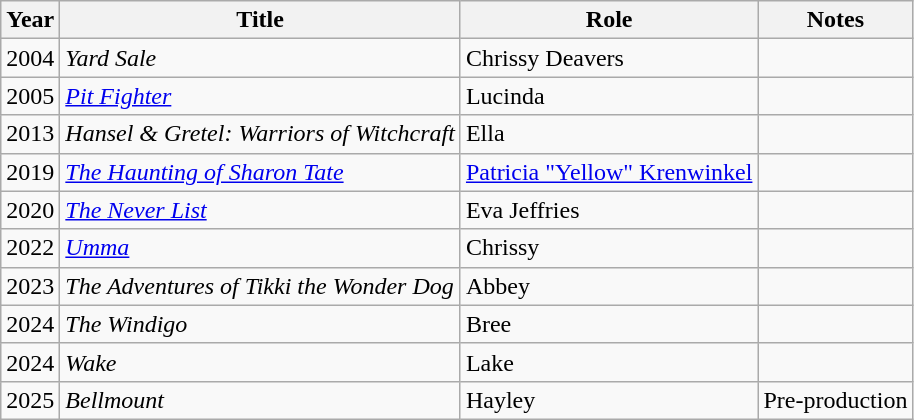<table class="wikitable">
<tr>
<th>Year</th>
<th>Title</th>
<th>Role</th>
<th>Notes</th>
</tr>
<tr>
<td>2004</td>
<td><em>Yard Sale</em></td>
<td>Chrissy Deavers</td>
<td></td>
</tr>
<tr>
<td>2005</td>
<td><em><a href='#'>Pit Fighter</a></em></td>
<td>Lucinda</td>
<td></td>
</tr>
<tr>
<td>2013</td>
<td><em>Hansel & Gretel: Warriors of Witchcraft</em></td>
<td>Ella</td>
<td></td>
</tr>
<tr>
<td>2019</td>
<td><em><a href='#'>The Haunting of Sharon Tate</a></em></td>
<td><a href='#'>Patricia "Yellow" Krenwinkel</a></td>
<td></td>
</tr>
<tr>
<td>2020</td>
<td><em><a href='#'>The Never List</a></em></td>
<td>Eva Jeffries</td>
<td></td>
</tr>
<tr>
<td>2022</td>
<td><em><a href='#'>Umma</a></em></td>
<td>Chrissy</td>
<td></td>
</tr>
<tr>
<td>2023</td>
<td><em>The Adventures of Tikki the Wonder Dog</em></td>
<td>Abbey</td>
<td></td>
</tr>
<tr>
<td>2024</td>
<td><em>The Windigo</em></td>
<td>Bree</td>
<td></td>
</tr>
<tr>
<td>2024</td>
<td><em>Wake</em></td>
<td>Lake</td>
<td></td>
</tr>
<tr>
<td>2025</td>
<td><em>Bellmount</em></td>
<td>Hayley</td>
<td>Pre-production</td>
</tr>
</table>
